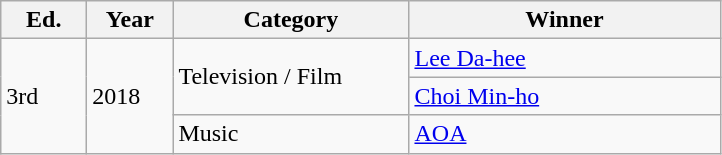<table class="wikitable">
<tr align=center>
<th style="width:50px">Ed.</th>
<th style="width:50px">Year</th>
<th style="width:150px">Category</th>
<th style="width:200px">Winner</th>
</tr>
<tr>
<td rowspan="3">3rd</td>
<td rowspan="3">2018</td>
<td rowspan="2">Television / Film</td>
<td><a href='#'>Lee Da-hee</a></td>
</tr>
<tr>
<td><a href='#'>Choi Min-ho</a></td>
</tr>
<tr>
<td>Music</td>
<td><a href='#'>AOA</a></td>
</tr>
</table>
